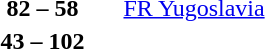<table style="text-align:center">
<tr>
<th width=200></th>
<th width=100></th>
<th width=200></th>
</tr>
<tr>
<td align=right><strong></strong></td>
<td><strong>82 – 58</strong></td>
<td align=left> <a href='#'>FR Yugoslavia</a></td>
</tr>
<tr>
<td align=right></td>
<td><strong>43 – 102</strong></td>
<td align=left><strong></strong></td>
</tr>
</table>
